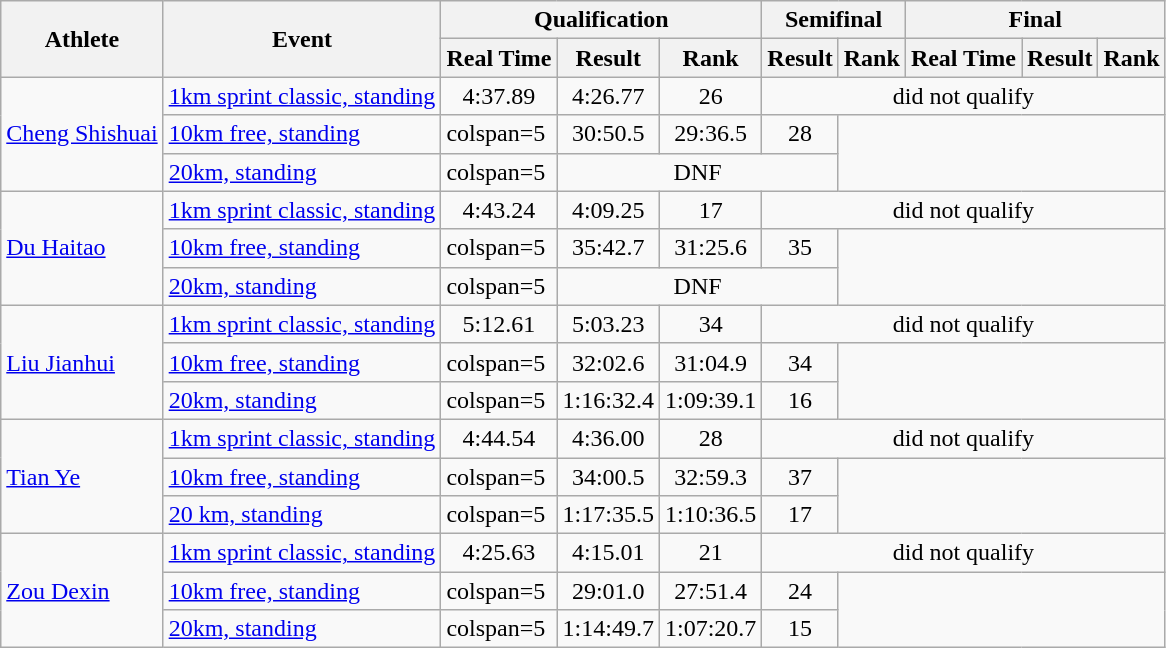<table class="wikitable" style="font-size:100%">
<tr>
<th rowspan="2">Athlete</th>
<th rowspan="2">Event</th>
<th colspan="3">Qualification</th>
<th colspan="2">Semifinal</th>
<th colspan="3">Final</th>
</tr>
<tr>
<th>Real Time</th>
<th>Result</th>
<th>Rank</th>
<th>Result</th>
<th>Rank</th>
<th>Real Time</th>
<th>Result</th>
<th>Rank</th>
</tr>
<tr>
<td rowspan=3><a href='#'>Cheng Shishuai</a></td>
<td><a href='#'>1km sprint classic, standing</a></td>
<td align="center">4:37.89</td>
<td align="center">4:26.77</td>
<td align="center">26</td>
<td colspan=5 align="center">did not qualify</td>
</tr>
<tr>
<td><a href='#'>10km free, standing</a></td>
<td>colspan=5 </td>
<td align="center">30:50.5</td>
<td align="center">29:36.5</td>
<td align="center">28</td>
</tr>
<tr>
<td><a href='#'>20km, standing</a></td>
<td>colspan=5 </td>
<td align="center" colspan=3>DNF</td>
</tr>
<tr>
<td rowspan=3><a href='#'>Du Haitao</a></td>
<td><a href='#'>1km sprint classic, standing</a></td>
<td align="center">4:43.24</td>
<td align="center">4:09.25</td>
<td align="center">17</td>
<td colspan=5 align="center">did not qualify</td>
</tr>
<tr>
<td><a href='#'>10km free, standing</a></td>
<td>colspan=5 </td>
<td align="center">35:42.7</td>
<td align="center">31:25.6</td>
<td align="center">35</td>
</tr>
<tr>
<td><a href='#'>20km, standing</a></td>
<td>colspan=5 </td>
<td align="center" colspan=3>DNF</td>
</tr>
<tr>
<td rowspan=3><a href='#'>Liu Jianhui</a></td>
<td><a href='#'>1km sprint classic, standing</a></td>
<td align="center">5:12.61</td>
<td align="center">5:03.23</td>
<td align="center">34</td>
<td colspan=5 align="center">did not qualify</td>
</tr>
<tr>
<td><a href='#'>10km free, standing</a></td>
<td>colspan=5 </td>
<td align="center">32:02.6</td>
<td align="center">31:04.9</td>
<td align="center">34</td>
</tr>
<tr>
<td><a href='#'>20km, standing</a></td>
<td>colspan=5 </td>
<td align="center">1:16:32.4</td>
<td align="center">1:09:39.1</td>
<td align="center">16</td>
</tr>
<tr>
<td rowspan=3><a href='#'>Tian Ye</a></td>
<td><a href='#'>1km sprint classic, standing</a></td>
<td align="center">4:44.54</td>
<td align="center">4:36.00</td>
<td align="center">28</td>
<td colspan=5 align="center">did not qualify</td>
</tr>
<tr>
<td><a href='#'>10km free, standing</a></td>
<td>colspan=5 </td>
<td align="center">34:00.5</td>
<td align="center">32:59.3</td>
<td align="center">37</td>
</tr>
<tr>
<td><a href='#'>20 km, standing</a></td>
<td>colspan=5 </td>
<td align="center">1:17:35.5</td>
<td align="center">1:10:36.5</td>
<td align="center">17</td>
</tr>
<tr>
<td rowspan=3><a href='#'>Zou Dexin</a></td>
<td><a href='#'>1km sprint classic, standing</a></td>
<td align="center">4:25.63</td>
<td align="center">4:15.01</td>
<td align="center">21</td>
<td colspan=5 align="center">did not qualify</td>
</tr>
<tr>
<td><a href='#'>10km free, standing</a></td>
<td>colspan=5 </td>
<td align="center">29:01.0</td>
<td align="center">27:51.4</td>
<td align="center">24</td>
</tr>
<tr>
<td><a href='#'>20km, standing</a></td>
<td>colspan=5 </td>
<td align="center">1:14:49.7</td>
<td align="center">1:07:20.7</td>
<td align="center">15</td>
</tr>
</table>
